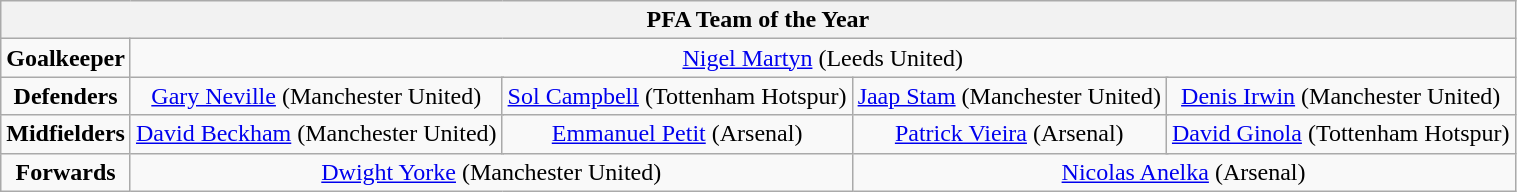<table class="wikitable" style="text-align:center">
<tr>
<th colspan="13">PFA Team of the Year</th>
</tr>
<tr>
<td><strong>Goalkeeper</strong></td>
<td colspan="12"> <a href='#'>Nigel Martyn</a> (Leeds United)</td>
</tr>
<tr>
<td><strong>Defenders</strong></td>
<td colspan="3"> <a href='#'>Gary Neville</a> (Manchester United)</td>
<td colspan="3"> <a href='#'>Sol Campbell</a> (Tottenham Hotspur)</td>
<td colspan="3"> <a href='#'>Jaap Stam</a> (Manchester United)</td>
<td colspan="3"> <a href='#'>Denis Irwin</a> (Manchester United)</td>
</tr>
<tr>
<td><strong>Midfielders</strong></td>
<td colspan="3"> <a href='#'>David Beckham</a> (Manchester United)</td>
<td colspan="3"> <a href='#'>Emmanuel Petit</a> (Arsenal)</td>
<td colspan="3"> <a href='#'>Patrick Vieira</a> (Arsenal)</td>
<td colspan="3"> <a href='#'>David Ginola</a> (Tottenham Hotspur)</td>
</tr>
<tr>
<td><strong>Forwards</strong></td>
<td colspan="6"> <a href='#'>Dwight Yorke</a> (Manchester United)</td>
<td colspan="6"> <a href='#'>Nicolas Anelka</a> (Arsenal)</td>
</tr>
</table>
